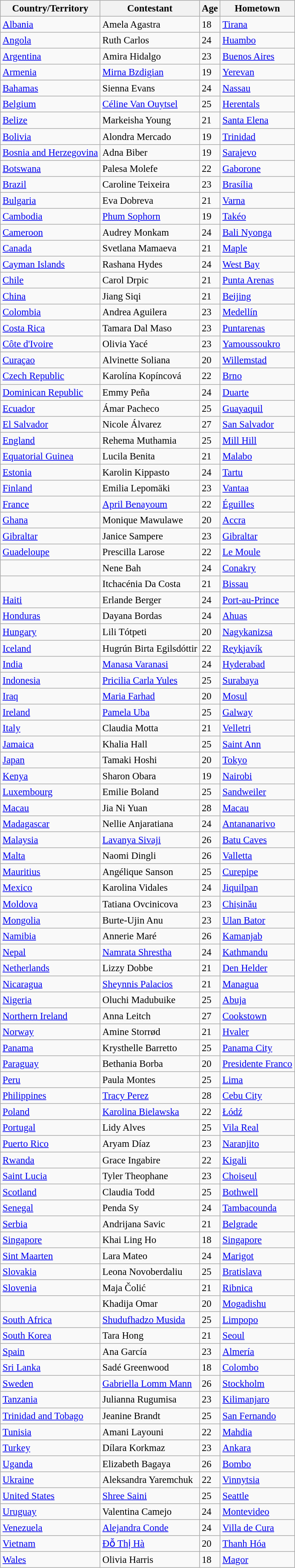<table class="wikitable sortable" style="font-size: 95%;">
<tr>
<th>Country/Territory</th>
<th>Contestant</th>
<th>Age</th>
<th>Hometown</th>
</tr>
<tr>
<td> <a href='#'>Albania</a></td>
<td>Amela Agastra</td>
<td>18</td>
<td><a href='#'>Tirana</a></td>
</tr>
<tr>
<td> <a href='#'>Angola</a></td>
<td>Ruth Carlos</td>
<td>24</td>
<td><a href='#'>Huambo</a></td>
</tr>
<tr>
<td> <a href='#'>Argentina</a></td>
<td>Amira Hidalgo</td>
<td>23</td>
<td><a href='#'>Buenos Aires</a></td>
</tr>
<tr>
<td> <a href='#'>Armenia</a></td>
<td><a href='#'>Mirna Bzdigian</a></td>
<td>19</td>
<td><a href='#'>Yerevan</a></td>
</tr>
<tr>
<td> <a href='#'>Bahamas</a></td>
<td>Sienna Evans</td>
<td>24</td>
<td><a href='#'>Nassau</a></td>
</tr>
<tr>
<td> <a href='#'>Belgium</a></td>
<td><a href='#'>Céline Van Ouytsel</a></td>
<td>25</td>
<td><a href='#'>Herentals</a></td>
</tr>
<tr>
<td> <a href='#'>Belize</a></td>
<td>Markeisha Young</td>
<td>21</td>
<td><a href='#'>Santa Elena</a></td>
</tr>
<tr>
<td> <a href='#'>Bolivia</a></td>
<td>Alondra Mercado</td>
<td>19</td>
<td><a href='#'>Trinidad</a></td>
</tr>
<tr>
<td> <a href='#'>Bosnia and Herzegovina</a></td>
<td>Adna Biber</td>
<td>19</td>
<td><a href='#'>Sarajevo</a></td>
</tr>
<tr>
<td> <a href='#'>Botswana</a></td>
<td>Palesa Molefe</td>
<td>22</td>
<td><a href='#'>Gaborone</a></td>
</tr>
<tr>
<td> <a href='#'>Brazil</a></td>
<td>Caroline Teixeira</td>
<td>23</td>
<td><a href='#'>Brasília</a></td>
</tr>
<tr>
<td> <a href='#'>Bulgaria</a></td>
<td>Eva Dobreva</td>
<td>21</td>
<td><a href='#'>Varna</a></td>
</tr>
<tr>
<td> <a href='#'>Cambodia</a></td>
<td><a href='#'>Phum Sophorn</a></td>
<td>19</td>
<td><a href='#'>Takéo</a></td>
</tr>
<tr>
<td> <a href='#'>Cameroon</a></td>
<td>Audrey Monkam</td>
<td>24</td>
<td><a href='#'>Bali Nyonga</a></td>
</tr>
<tr>
<td> <a href='#'>Canada</a></td>
<td>Svetlana Mamaeva</td>
<td>21</td>
<td><a href='#'>Maple</a></td>
</tr>
<tr>
<td> <a href='#'>Cayman Islands</a></td>
<td>Rashana Hydes</td>
<td>24</td>
<td><a href='#'>West Bay</a></td>
</tr>
<tr>
<td> <a href='#'>Chile</a></td>
<td>Carol Drpic</td>
<td>21</td>
<td><a href='#'>Punta Arenas</a></td>
</tr>
<tr>
<td> <a href='#'>China</a></td>
<td>Jiang Siqi</td>
<td>21</td>
<td><a href='#'>Beijing</a></td>
</tr>
<tr>
<td> <a href='#'>Colombia</a></td>
<td>Andrea Aguilera</td>
<td>23</td>
<td><a href='#'>Medellín</a></td>
</tr>
<tr>
<td> <a href='#'>Costa Rica</a></td>
<td>Tamara Dal Maso</td>
<td>23</td>
<td><a href='#'>Puntarenas</a></td>
</tr>
<tr>
<td> <a href='#'>Côte d'Ivoire</a></td>
<td>Olivia Yacé</td>
<td>23</td>
<td><a href='#'>Yamoussoukro</a></td>
</tr>
<tr>
<td> <a href='#'>Curaçao</a></td>
<td>Alvinette Soliana</td>
<td>20</td>
<td><a href='#'>Willemstad</a></td>
</tr>
<tr>
<td> <a href='#'>Czech Republic</a></td>
<td>Karolína Kopíncová</td>
<td>22</td>
<td><a href='#'>Brno</a></td>
</tr>
<tr>
<td> <a href='#'>Dominican Republic</a></td>
<td>Emmy Peña</td>
<td>24</td>
<td><a href='#'>Duarte</a></td>
</tr>
<tr>
<td> <a href='#'>Ecuador</a></td>
<td>Ámar Pacheco</td>
<td>25</td>
<td><a href='#'>Guayaquil</a></td>
</tr>
<tr>
<td> <a href='#'>El Salvador</a></td>
<td>Nicole Álvarez</td>
<td>27</td>
<td><a href='#'>San Salvador</a></td>
</tr>
<tr>
<td> <a href='#'>England</a></td>
<td>Rehema Muthamia</td>
<td>25</td>
<td><a href='#'>Mill Hill</a></td>
</tr>
<tr>
<td> <a href='#'>Equatorial Guinea</a></td>
<td>Lucila Benita</td>
<td>21</td>
<td><a href='#'>Malabo</a></td>
</tr>
<tr>
<td> <a href='#'>Estonia</a></td>
<td>Karolin Kippasto</td>
<td>24</td>
<td><a href='#'>Tartu</a></td>
</tr>
<tr>
<td> <a href='#'>Finland</a></td>
<td>Emilia Lepomäki</td>
<td>23</td>
<td><a href='#'>Vantaa</a></td>
</tr>
<tr>
<td> <a href='#'>France</a></td>
<td><a href='#'>April Benayoum</a></td>
<td>22</td>
<td><a href='#'>Éguilles</a></td>
</tr>
<tr>
<td> <a href='#'>Ghana</a></td>
<td>Monique Mawulawe</td>
<td>20</td>
<td><a href='#'>Accra</a></td>
</tr>
<tr>
<td> <a href='#'>Gibraltar</a></td>
<td>Janice Sampere</td>
<td>23</td>
<td><a href='#'>Gibraltar</a></td>
</tr>
<tr>
<td> <a href='#'>Guadeloupe</a></td>
<td>Prescilla Larose</td>
<td>22</td>
<td><a href='#'>Le Moule</a></td>
</tr>
<tr>
<td></td>
<td>Nene Bah</td>
<td>24</td>
<td><a href='#'>Conakry</a></td>
</tr>
<tr>
<td></td>
<td>Itchacénia Da Costa</td>
<td>21</td>
<td><a href='#'>Bissau</a></td>
</tr>
<tr>
<td> <a href='#'>Haiti</a></td>
<td>Erlande Berger</td>
<td>24</td>
<td><a href='#'>Port-au-Prince</a></td>
</tr>
<tr>
<td> <a href='#'>Honduras</a></td>
<td>Dayana Bordas</td>
<td>24</td>
<td><a href='#'>Ahuas</a></td>
</tr>
<tr>
<td> <a href='#'>Hungary</a></td>
<td>Lili Tótpeti</td>
<td>20</td>
<td><a href='#'>Nagykanizsa</a></td>
</tr>
<tr>
<td> <a href='#'>Iceland</a></td>
<td>Hugrún Birta Egilsdóttir</td>
<td>22</td>
<td><a href='#'>Reykjavík</a></td>
</tr>
<tr>
<td> <a href='#'>India</a></td>
<td><a href='#'>Manasa Varanasi</a></td>
<td>24</td>
<td><a href='#'>Hyderabad</a></td>
</tr>
<tr>
<td> <a href='#'>Indonesia</a></td>
<td><a href='#'>Pricilia Carla Yules</a></td>
<td>25</td>
<td><a href='#'>Surabaya</a></td>
</tr>
<tr>
<td> <a href='#'>Iraq</a></td>
<td><a href='#'>Maria Farhad</a></td>
<td>20</td>
<td><a href='#'>Mosul</a></td>
</tr>
<tr>
<td> <a href='#'>Ireland</a></td>
<td><a href='#'>Pamela Uba</a></td>
<td>25</td>
<td><a href='#'>Galway</a></td>
</tr>
<tr>
<td> <a href='#'>Italy</a></td>
<td>Claudia Motta</td>
<td>21</td>
<td><a href='#'>Velletri</a></td>
</tr>
<tr>
<td> <a href='#'>Jamaica</a></td>
<td>Khalia Hall</td>
<td>25</td>
<td><a href='#'>Saint Ann</a></td>
</tr>
<tr>
<td> <a href='#'>Japan</a></td>
<td>Tamaki Hoshi</td>
<td>20</td>
<td><a href='#'>Tokyo</a></td>
</tr>
<tr>
<td> <a href='#'>Kenya</a></td>
<td>Sharon Obara</td>
<td>19</td>
<td><a href='#'>Nairobi</a></td>
</tr>
<tr>
<td> <a href='#'>Luxembourg</a></td>
<td>Emilie Boland</td>
<td>25</td>
<td><a href='#'>Sandweiler</a></td>
</tr>
<tr>
<td> <a href='#'>Macau</a></td>
<td>Jia Ni Yuan</td>
<td>28</td>
<td><a href='#'>Macau</a></td>
</tr>
<tr>
<td> <a href='#'>Madagascar</a></td>
<td>Nellie Anjaratiana</td>
<td>24</td>
<td><a href='#'>Antananarivo</a></td>
</tr>
<tr>
<td> <a href='#'>Malaysia</a></td>
<td><a href='#'>Lavanya Sivaji</a></td>
<td>26</td>
<td><a href='#'>Batu Caves</a></td>
</tr>
<tr>
<td> <a href='#'>Malta</a></td>
<td>Naomi Dingli</td>
<td>26</td>
<td><a href='#'>Valletta</a></td>
</tr>
<tr>
<td> <a href='#'>Mauritius</a></td>
<td>Angélique Sanson</td>
<td>25</td>
<td><a href='#'>Curepipe</a></td>
</tr>
<tr>
<td> <a href='#'>Mexico</a></td>
<td>Karolina Vidales</td>
<td>24</td>
<td><a href='#'>Jiquilpan</a></td>
</tr>
<tr>
<td> <a href='#'>Moldova</a></td>
<td>Tatiana Ovcinicova</td>
<td>23</td>
<td><a href='#'>Chișinău</a></td>
</tr>
<tr>
<td> <a href='#'>Mongolia</a></td>
<td>Burte-Ujin Anu</td>
<td>23</td>
<td><a href='#'>Ulan Bator</a></td>
</tr>
<tr>
<td> <a href='#'>Namibia</a></td>
<td>Annerie Maré</td>
<td>26</td>
<td><a href='#'>Kamanjab</a></td>
</tr>
<tr>
<td> <a href='#'>Nepal</a></td>
<td><a href='#'>Namrata Shrestha</a></td>
<td>24</td>
<td><a href='#'>Kathmandu</a></td>
</tr>
<tr>
<td> <a href='#'>Netherlands</a></td>
<td>Lizzy Dobbe</td>
<td>21</td>
<td><a href='#'>Den Helder</a></td>
</tr>
<tr>
<td> <a href='#'>Nicaragua</a></td>
<td><a href='#'>Sheynnis Palacios</a></td>
<td>21</td>
<td><a href='#'>Managua</a></td>
</tr>
<tr>
<td> <a href='#'>Nigeria</a></td>
<td>Oluchi Madubuike</td>
<td>25</td>
<td><a href='#'>Abuja</a></td>
</tr>
<tr>
<td> <a href='#'>Northern Ireland</a></td>
<td>Anna Leitch</td>
<td>27</td>
<td><a href='#'>Cookstown</a></td>
</tr>
<tr>
<td> <a href='#'>Norway</a></td>
<td>Amine Storrød</td>
<td>21</td>
<td><a href='#'>Hvaler</a></td>
</tr>
<tr>
<td> <a href='#'>Panama</a></td>
<td>Krysthelle Barretto</td>
<td>25</td>
<td><a href='#'>Panama City</a></td>
</tr>
<tr>
<td> <a href='#'>Paraguay</a></td>
<td>Bethania Borba</td>
<td>20</td>
<td><a href='#'>Presidente Franco</a></td>
</tr>
<tr>
<td> <a href='#'>Peru</a></td>
<td>Paula Montes</td>
<td>25</td>
<td><a href='#'>Lima</a></td>
</tr>
<tr>
<td> <a href='#'>Philippines</a></td>
<td><a href='#'>Tracy Perez</a></td>
<td>28</td>
<td><a href='#'>Cebu City</a></td>
</tr>
<tr>
<td> <a href='#'>Poland</a></td>
<td><a href='#'>Karolina Bielawska</a></td>
<td>22</td>
<td><a href='#'>Łódź</a></td>
</tr>
<tr>
<td> <a href='#'>Portugal</a></td>
<td>Lidy Alves</td>
<td>25</td>
<td><a href='#'>Vila Real</a></td>
</tr>
<tr>
<td> <a href='#'>Puerto Rico</a></td>
<td>Aryam Díaz</td>
<td>23</td>
<td><a href='#'>Naranjito</a></td>
</tr>
<tr>
<td> <a href='#'>Rwanda</a></td>
<td>Grace Ingabire</td>
<td>22</td>
<td><a href='#'>Kigali</a></td>
</tr>
<tr>
<td> <a href='#'>Saint Lucia</a></td>
<td>Tyler Theophane</td>
<td>23</td>
<td><a href='#'>Choiseul</a></td>
</tr>
<tr>
<td> <a href='#'>Scotland</a></td>
<td>Claudia Todd</td>
<td>25</td>
<td><a href='#'>Bothwell</a></td>
</tr>
<tr>
<td> <a href='#'>Senegal</a></td>
<td>Penda Sy</td>
<td>24</td>
<td><a href='#'>Tambacounda</a></td>
</tr>
<tr>
<td> <a href='#'>Serbia</a></td>
<td>Andrijana Savic</td>
<td>21</td>
<td><a href='#'>Belgrade</a></td>
</tr>
<tr>
<td> <a href='#'>Singapore</a></td>
<td>Khai Ling Ho</td>
<td>18</td>
<td><a href='#'>Singapore</a></td>
</tr>
<tr>
<td> <a href='#'>Sint Maarten</a></td>
<td>Lara Mateo</td>
<td>24</td>
<td><a href='#'>Marigot</a></td>
</tr>
<tr>
<td> <a href='#'>Slovakia</a></td>
<td>Leona Novoberdaliu</td>
<td>25</td>
<td><a href='#'>Bratislava</a></td>
</tr>
<tr>
<td> <a href='#'>Slovenia</a></td>
<td>Maja Čolić</td>
<td>21</td>
<td><a href='#'>Ribnica</a></td>
</tr>
<tr>
<td></td>
<td>Khadija Omar</td>
<td>20</td>
<td><a href='#'>Mogadishu</a></td>
</tr>
<tr>
<td> <a href='#'>South Africa</a></td>
<td><a href='#'>Shudufhadzo Musida</a></td>
<td>25</td>
<td><a href='#'>Limpopo</a></td>
</tr>
<tr>
<td> <a href='#'>South Korea</a></td>
<td>Tara Hong</td>
<td>21</td>
<td><a href='#'>Seoul</a></td>
</tr>
<tr>
<td> <a href='#'>Spain</a></td>
<td>Ana García</td>
<td>23</td>
<td><a href='#'>Almería</a></td>
</tr>
<tr>
<td> <a href='#'>Sri Lanka</a></td>
<td>Sadé Greenwood</td>
<td>18</td>
<td><a href='#'>Colombo</a></td>
</tr>
<tr>
<td> <a href='#'>Sweden</a></td>
<td><a href='#'>Gabriella Lomm Mann</a></td>
<td>26</td>
<td><a href='#'>Stockholm</a></td>
</tr>
<tr>
<td> <a href='#'>Tanzania</a></td>
<td>Julianna Rugumisa</td>
<td>23</td>
<td><a href='#'>Kilimanjaro</a></td>
</tr>
<tr>
<td> <a href='#'>Trinidad and Tobago</a></td>
<td>Jeanine Brandt</td>
<td>25</td>
<td><a href='#'>San Fernando</a></td>
</tr>
<tr>
<td> <a href='#'>Tunisia</a></td>
<td>Amani Layouni</td>
<td>22</td>
<td><a href='#'>Mahdia</a></td>
</tr>
<tr>
<td> <a href='#'>Turkey</a></td>
<td>Dílara Korkmaz</td>
<td>23</td>
<td><a href='#'>Ankara</a></td>
</tr>
<tr>
<td> <a href='#'>Uganda</a></td>
<td>Elizabeth Bagaya</td>
<td>26</td>
<td><a href='#'>Bombo</a></td>
</tr>
<tr>
<td> <a href='#'>Ukraine</a></td>
<td>Aleksandra Yaremchuk</td>
<td>22</td>
<td><a href='#'>Vinnytsia</a></td>
</tr>
<tr>
<td> <a href='#'>United States</a></td>
<td><a href='#'>Shree Saini</a></td>
<td>25</td>
<td><a href='#'>Seattle</a></td>
</tr>
<tr>
<td> <a href='#'>Uruguay</a></td>
<td>Valentina Camejo</td>
<td>24</td>
<td><a href='#'>Montevideo</a></td>
</tr>
<tr>
<td> <a href='#'>Venezuela</a></td>
<td><a href='#'>Alejandra Conde</a></td>
<td>24</td>
<td><a href='#'>Villa de Cura</a></td>
</tr>
<tr>
<td> <a href='#'>Vietnam</a></td>
<td><a href='#'>Đỗ Thị Hà</a></td>
<td>20</td>
<td><a href='#'>Thanh Hóa</a></td>
</tr>
<tr>
<td> <a href='#'>Wales</a></td>
<td>Olivia Harris</td>
<td>18</td>
<td><a href='#'>Magor</a></td>
</tr>
</table>
